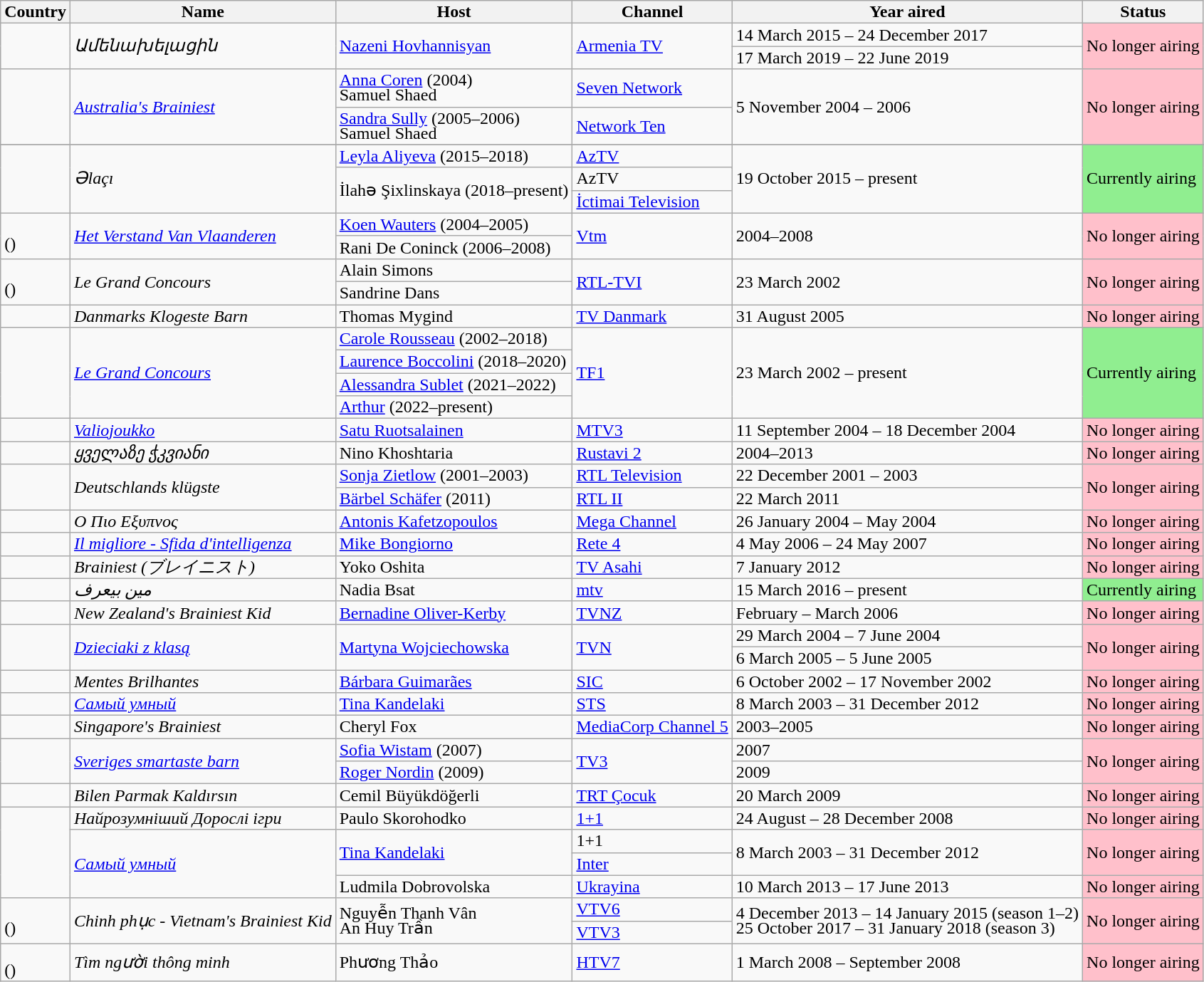<table class="wikitable sortable" style="text-align:left; line-height:14px;">
<tr>
<th scope="col">Country</th>
<th scope="col">Name</th>
<th scope="col">Host</th>
<th scope="col">Channel</th>
<th scope="col">Year aired</th>
<th scope="col">Status</th>
</tr>
<tr>
<td rowspan="2"><strong></strong></td>
<td rowspan="2"><em>Ամենախելացին</em><br></td>
<td rowspan="2"><a href='#'>Nazeni Hovhannisyan</a></td>
<td rowspan="2"><a href='#'>Armenia TV</a></td>
<td>14 March 2015 – 24 December 2017</td>
<td style="background:#FFC0CB;" rowspan="2">No longer airing</td>
</tr>
<tr>
<td>17 March 2019 – 22 June 2019</td>
</tr>
<tr>
<td rowspan="2"><strong></strong></td>
<td rowspan="2"><em><a href='#'>Australia's Brainiest</a></em></td>
<td><a href='#'>Anna Coren</a> (2004) <br> Samuel Shaed</td>
<td><a href='#'>Seven Network</a></td>
<td rowspan="2">5 November 2004 – 2006</td>
<td style="background:#FFC0CB;" rowspan="2">No longer airing</td>
</tr>
<tr>
<td><a href='#'>Sandra Sully</a> (2005–2006) <br> Samuel Shaed</td>
<td><a href='#'>Network Ten</a></td>
</tr>
<tr>
</tr>
<tr>
<td rowspan="4"><strong></strong></td>
<td rowspan="4"><em>Əlaçı</em></td>
<td rowspan="1"><a href='#'>Leyla Aliyeva</a> (2015–2018)</td>
<td rowspan="2"><a href='#'>AzTV</a></td>
<td rowspan="4">19 October 2015 – present</td>
<td style="background:lightgreen;" rowspan="4">Currently airing</td>
</tr>
<tr>
<td rowspan="3">İlahə Şixlinskaya (2018–present)</td>
</tr>
<tr>
<td>AzTV</td>
</tr>
<tr>
<td><a href='#'>İctimai Television</a></td>
</tr>
<tr>
<td rowspan="2"><strong></strong><br>()</td>
<td rowspan="2"><em><a href='#'>Het Verstand Van Vlaanderen</a></em></td>
<td><a href='#'>Koen Wauters</a> (2004–2005)</td>
<td rowspan="2"><a href='#'>Vtm</a></td>
<td rowspan="2">2004–2008</td>
<td style="background:#FFC0CB;" rowspan="2">No longer airing</td>
</tr>
<tr>
<td>Rani De Coninck (2006–2008)</td>
</tr>
<tr>
<td rowspan="2"><strong></strong><br>()</td>
<td rowspan="2"><em>Le Grand Concours</em></td>
<td>Alain Simons</td>
<td rowspan="2"><a href='#'>RTL-TVI</a></td>
<td rowspan="2">23 March 2002</td>
<td style="background:#FFC0CB;" rowspan="2">No longer airing</td>
</tr>
<tr>
<td>Sandrine Dans</td>
</tr>
<tr>
<td><strong></strong></td>
<td><em>Danmarks Klogeste Barn</em></td>
<td>Thomas Mygind</td>
<td><a href='#'>TV Danmark</a></td>
<td>31 August 2005</td>
<td style="background:#FFC0CB;">No longer airing</td>
</tr>
<tr>
<td rowspan="4"><strong></strong></td>
<td rowspan="4"><em><a href='#'>Le Grand Concours</a></em></td>
<td><a href='#'>Carole Rousseau</a> (2002–2018)</td>
<td rowspan="4"><a href='#'>TF1</a></td>
<td rowspan="4">23 March 2002 – present</td>
<td rowspan="4" style="background:lightgreen;">Currently airing</td>
</tr>
<tr>
<td><a href='#'>Laurence Boccolini</a> (2018–2020)</td>
</tr>
<tr>
<td><a href='#'>Alessandra Sublet</a> (2021–2022)</td>
</tr>
<tr>
<td><a href='#'>Arthur</a> (2022–present)</td>
</tr>
<tr>
<td><strong></strong></td>
<td><em><a href='#'>Valiojoukko</a></em></td>
<td><a href='#'>Satu Ruotsalainen</a></td>
<td><a href='#'>MTV3</a></td>
<td>11 September 2004 – 18 December 2004</td>
<td style="background:#FFC0CB;">No longer airing</td>
</tr>
<tr>
<td><strong></strong></td>
<td><em>ყველაზე ჭკვიანი</em><br></td>
<td>Nino Khoshtaria</td>
<td><a href='#'>Rustavi 2</a></td>
<td>2004–2013</td>
<td style="background:#FFC0CB;">No longer airing</td>
</tr>
<tr>
<td rowspan="2"><strong></strong></td>
<td rowspan="2"><em>Deutschlands klügste</em></td>
<td><a href='#'>Sonja Zietlow</a> (2001–2003)</td>
<td><a href='#'>RTL Television</a></td>
<td>22 December 2001 – 2003</td>
<td style="background:#FFC0CB;" rowspan="2">No longer airing</td>
</tr>
<tr>
<td><a href='#'>Bärbel Schäfer</a> (2011)</td>
<td><a href='#'>RTL II</a></td>
<td>22 March 2011</td>
</tr>
<tr>
<td><strong></strong></td>
<td><em>Ο Πιο Εξυπνος</em><br></td>
<td><a href='#'>Antonis Kafetzopoulos</a></td>
<td><a href='#'>Mega Channel</a></td>
<td>26 January 2004 – May 2004</td>
<td style="background:#FFC0CB;">No longer airing</td>
</tr>
<tr>
<td><strong></strong></td>
<td><em><a href='#'>Il migliore - Sfida d'intelligenza</a></em></td>
<td><a href='#'>Mike Bongiorno</a></td>
<td><a href='#'>Rete 4</a></td>
<td>4 May 2006 – 24 May 2007</td>
<td style="background:#FFC0CB;">No longer airing</td>
</tr>
<tr>
<td><strong></strong></td>
<td><em>Brainiest (ブレイニスト)</em></td>
<td>Yoko Oshita</td>
<td><a href='#'>TV Asahi</a></td>
<td>7 January 2012</td>
<td style="background:#FFC0CB;">No longer airing</td>
</tr>
<tr>
<td><strong></strong></td>
<td><em>مين بيعرف</em><br></td>
<td>Nadia Bsat</td>
<td><a href='#'>mtv</a></td>
<td>15 March 2016 – present</td>
<td style="background:lightgreen;">Currently airing</td>
</tr>
<tr>
<td><strong></strong></td>
<td><em>New Zealand's Brainiest Kid</em></td>
<td><a href='#'>Bernadine Oliver-Kerby</a></td>
<td><a href='#'>TVNZ</a></td>
<td>February – March 2006</td>
<td style="background:#FFC0CB;">No longer airing</td>
</tr>
<tr>
<td rowspan="2"><strong></strong></td>
<td rowspan="2"><em><a href='#'>Dzieciaki z klasą</a></em></td>
<td rowspan="2"><a href='#'>Martyna Wojciechowska</a></td>
<td rowspan="2"><a href='#'>TVN</a></td>
<td>29 March 2004 – 7 June 2004</td>
<td style="background:#FFC0CB;" rowspan="2">No longer airing</td>
</tr>
<tr>
<td>6 March 2005 – 5 June 2005</td>
</tr>
<tr>
<td><strong></strong></td>
<td><em>Mentes Brilhantes</em></td>
<td><a href='#'>Bárbara Guimarães</a></td>
<td><a href='#'>SIC</a></td>
<td>6 October 2002 – 17 November 2002</td>
<td style="background:#FFC0CB;">No longer airing</td>
</tr>
<tr>
<td><strong></strong></td>
<td><em><a href='#'>Самый умный</a></em><br></td>
<td><a href='#'>Tina Kandelaki</a></td>
<td><a href='#'>STS</a></td>
<td>8 March 2003 – 31 December 2012</td>
<td style="background:#FFC0CB;">No longer airing</td>
</tr>
<tr>
<td><strong></strong></td>
<td><em>Singapore's Brainiest</em></td>
<td>Cheryl Fox</td>
<td><a href='#'>MediaCorp Channel 5</a></td>
<td>2003–2005</td>
<td style="background:#FFC0CB;">No longer airing</td>
</tr>
<tr>
<td rowspan="2"><strong></strong></td>
<td rowspan="2"><em><a href='#'>Sveriges smartaste barn</a></em></td>
<td><a href='#'>Sofia Wistam</a> (2007)</td>
<td rowspan="2"><a href='#'>TV3</a></td>
<td>2007</td>
<td style="background:#FFC0CB;" rowspan="2">No longer airing</td>
</tr>
<tr>
<td><a href='#'>Roger Nordin</a> (2009)</td>
<td>2009</td>
</tr>
<tr>
<td><strong></strong></td>
<td><em>Bilen Parmak Kaldırsın</em></td>
<td>Cemil Büyükdöğerli</td>
<td><a href='#'>TRT Çocuk</a></td>
<td>20 March 2009</td>
<td style="background:#FFC0CB;">No longer airing</td>
</tr>
<tr>
<td rowspan="4"><strong></strong></td>
<td><em>Найрозумніший Дорослі ігри</em><br></td>
<td>Paulo Skorohodko</td>
<td><a href='#'>1+1</a></td>
<td>24 August – 28 December 2008</td>
<td style="background:#FFC0CB;">No longer airing</td>
</tr>
<tr>
<td rowspan="3"><em><a href='#'>Самый умный</a></em><br></td>
<td rowspan="2"><a href='#'>Tina Kandelaki</a></td>
<td>1+1</td>
<td rowspan="2">8 March 2003 – 31 December 2012</td>
<td style="background:#FFC0CB;" rowspan="2">No longer airing</td>
</tr>
<tr>
<td><a href='#'>Inter</a></td>
</tr>
<tr>
<td>Ludmila Dobrovolska</td>
<td><a href='#'>Ukrayina</a></td>
<td>10 March 2013 – 17 June 2013</td>
<td style="background:#FFC0CB;">No longer airing</td>
</tr>
<tr>
<td rowspan="2"><strong></strong><br>()</td>
<td rowspan="2"><em>Chinh phục - Vietnam's Brainiest Kid</em></td>
<td rowspan="2">Nguyễn Thanh Vân<br>An Huy Trần</td>
<td rowspan="1"><a href='#'>VTV6</a></td>
<td rowspan="2">4 December 2013 – 14 January 2015 (season 1–2)<br>25 October 2017 – 31 January 2018 (season 3)</td>
<td rowspan="2" style="background:#FFC0CB;">No longer airing</td>
</tr>
<tr>
<td rowspan="1"><a href='#'>VTV3</a></td>
</tr>
<tr>
<td rowspan="1"><strong></strong><br>()</td>
<td><em>Tìm người thông minh</em></td>
<td>Phương Thảo</td>
<td><a href='#'>HTV7</a></td>
<td>1 March 2008 – September 2008</td>
<td style="background:#FFC0CB;">No longer airing</td>
</tr>
</table>
